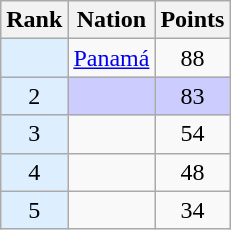<table class="wikitable sortable" style="text-align:center">
<tr>
<th>Rank</th>
<th>Nation</th>
<th>Points</th>
</tr>
<tr>
<td bgcolor = DDEEFF></td>
<td align=left> <a href='#'>Panamá</a></td>
<td>88</td>
</tr>
<tr style="background-color:#ccccff">
<td bgcolor = DDEEFF>2</td>
<td align=left></td>
<td>83</td>
</tr>
<tr>
<td bgcolor = DDEEFF>3</td>
<td align=left></td>
<td>54</td>
</tr>
<tr>
<td bgcolor = DDEEFF>4</td>
<td align=left></td>
<td>48</td>
</tr>
<tr>
<td bgcolor = DDEEFF>5</td>
<td align=left></td>
<td>34</td>
</tr>
</table>
